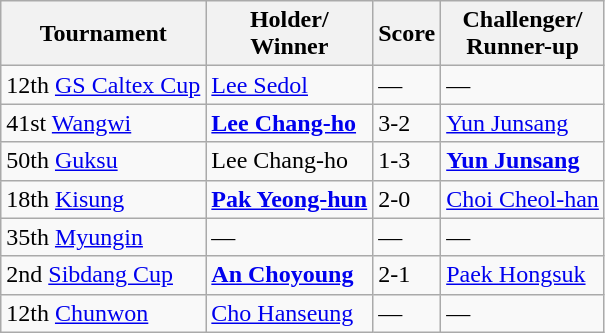<table class="wikitable">
<tr>
<th>Tournament</th>
<th>Holder/<br>Winner</th>
<th>Score</th>
<th>Challenger/<br>Runner-up</th>
</tr>
<tr>
<td>12th <a href='#'>GS Caltex Cup</a></td>
<td><a href='#'>Lee Sedol</a></td>
<td>—</td>
<td>—</td>
</tr>
<tr>
<td>41st <a href='#'>Wangwi</a></td>
<td><strong><a href='#'>Lee Chang-ho</a></strong></td>
<td>3-2</td>
<td><a href='#'>Yun Junsang</a></td>
</tr>
<tr>
<td>50th <a href='#'>Guksu</a></td>
<td>Lee Chang-ho</td>
<td>1-3</td>
<td><strong><a href='#'>Yun Junsang</a></strong></td>
</tr>
<tr>
<td>18th <a href='#'>Kisung</a></td>
<td><strong><a href='#'>Pak Yeong-hun</a></strong></td>
<td>2-0</td>
<td><a href='#'>Choi Cheol-han</a></td>
</tr>
<tr>
<td>35th <a href='#'>Myungin</a></td>
<td>—</td>
<td>—</td>
<td>—</td>
</tr>
<tr>
<td>2nd <a href='#'>Sibdang Cup</a></td>
<td><strong><a href='#'>An Choyoung</a></strong></td>
<td>2-1</td>
<td><a href='#'>Paek Hongsuk</a></td>
</tr>
<tr>
<td>12th <a href='#'>Chunwon</a></td>
<td><a href='#'>Cho Hanseung</a></td>
<td>—</td>
<td>—</td>
</tr>
</table>
